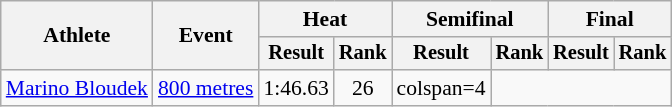<table class="wikitable" style="font-size:90%">
<tr>
<th rowspan="2">Athlete</th>
<th rowspan="2">Event</th>
<th colspan="2">Heat</th>
<th colspan="2">Semifinal</th>
<th colspan="2">Final</th>
</tr>
<tr style="font-size:95%">
<th>Result</th>
<th>Rank</th>
<th>Result</th>
<th>Rank</th>
<th>Result</th>
<th>Rank</th>
</tr>
<tr align=center>
<td align=left><a href='#'>Marino Bloudek</a></td>
<td align=left><a href='#'>800 metres</a></td>
<td>1:46.63</td>
<td>26</td>
<td>colspan=4 </td>
</tr>
</table>
